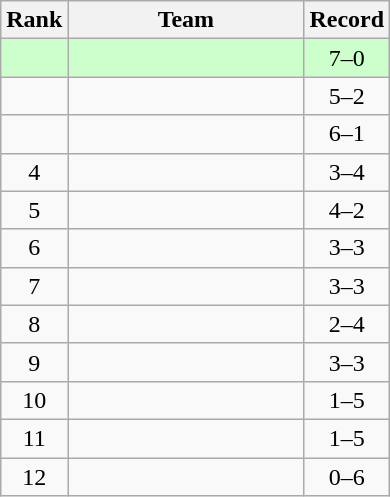<table class="wikitable">
<tr>
<th>Rank</th>
<th width=150px>Team</th>
<th>Record</th>
</tr>
<tr bgcolor=ccffcc>
<td align=center></td>
<td></td>
<td align=center>7–0</td>
</tr>
<tr>
<td align=center></td>
<td></td>
<td align=center>5–2</td>
</tr>
<tr>
<td align=center></td>
<td></td>
<td align=center>6–1</td>
</tr>
<tr>
<td align=center>4</td>
<td></td>
<td align=center>3–4</td>
</tr>
<tr>
<td align=center>5</td>
<td></td>
<td align=center>4–2</td>
</tr>
<tr>
<td align=center>6</td>
<td></td>
<td align=center>3–3</td>
</tr>
<tr>
<td align=center>7</td>
<td></td>
<td align=center>3–3</td>
</tr>
<tr>
<td align=center>8</td>
<td></td>
<td align=center>2–4</td>
</tr>
<tr>
<td align=center>9</td>
<td></td>
<td align=center>3–3</td>
</tr>
<tr>
<td align=center>10</td>
<td></td>
<td align=center>1–5</td>
</tr>
<tr>
<td align=center>11</td>
<td></td>
<td align=center>1–5</td>
</tr>
<tr>
<td align=center>12</td>
<td></td>
<td align=center>0–6</td>
</tr>
</table>
